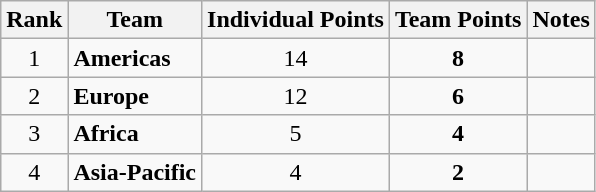<table class="wikitable sortable" style="text-align:center">
<tr>
<th>Rank</th>
<th>Team</th>
<th>Individual Points</th>
<th>Team Points</th>
<th>Notes</th>
</tr>
<tr>
<td>1</td>
<td align="left"><strong>Americas</strong></td>
<td>14</td>
<td><strong>8</strong></td>
<td></td>
</tr>
<tr>
<td>2</td>
<td align="left"><strong>Europe</strong></td>
<td>12</td>
<td><strong>6</strong></td>
<td></td>
</tr>
<tr>
<td>3</td>
<td align="left"><strong>Africa</strong></td>
<td>5</td>
<td><strong>4</strong></td>
<td></td>
</tr>
<tr>
<td>4</td>
<td align="left"><strong>Asia-Pacific</strong></td>
<td>4</td>
<td><strong>2</strong></td>
<td></td>
</tr>
</table>
